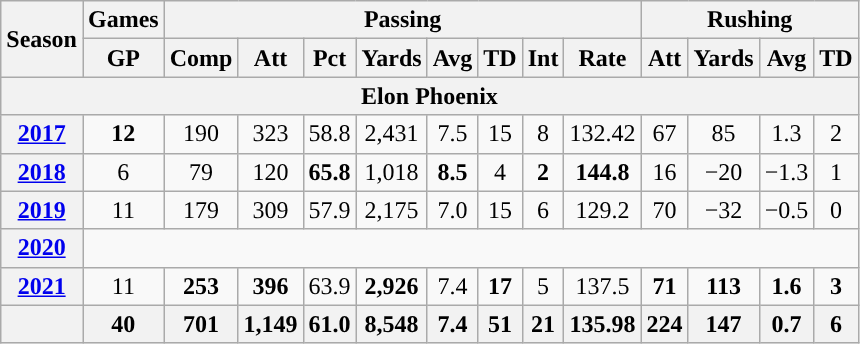<table class="wikitable" style="text-align:center;">
<tr>
<th rowspan="2">Season</th>
<th colspan="1">Games</th>
<th colspan="8">Passing</th>
<th colspan="4">Rushing</th>
</tr>
<tr>
<th>GP</th>
<th>Comp</th>
<th>Att</th>
<th>Pct</th>
<th>Yards</th>
<th>Avg</th>
<th>TD</th>
<th>Int</th>
<th>Rate</th>
<th>Att</th>
<th>Yards</th>
<th>Avg</th>
<th>TD</th>
</tr>
<tr>
<th colspan="14">Elon Phoenix</th>
</tr>
<tr>
<th><a href='#'>2017</a></th>
<td><strong>12</strong></td>
<td>190</td>
<td>323</td>
<td>58.8</td>
<td>2,431</td>
<td>7.5</td>
<td>15</td>
<td>8</td>
<td>132.42</td>
<td>67</td>
<td>85</td>
<td>1.3</td>
<td>2</td>
</tr>
<tr>
<th><a href='#'>2018</a></th>
<td>6</td>
<td>79</td>
<td>120</td>
<td><strong>65.8</strong></td>
<td>1,018</td>
<td><strong>8.5</strong></td>
<td>4</td>
<td><strong>2</strong></td>
<td><strong>144.8</strong></td>
<td>16</td>
<td>−20</td>
<td>−1.3</td>
<td>1</td>
</tr>
<tr>
<th><a href='#'>2019</a></th>
<td>11</td>
<td>179</td>
<td>309</td>
<td>57.9</td>
<td>2,175</td>
<td>7.0</td>
<td>15</td>
<td>6</td>
<td>129.2</td>
<td>70</td>
<td>−32</td>
<td>−0.5</td>
<td>0</td>
</tr>
<tr>
<th><a href='#'>2020</a></th>
<td colspan="13"></td>
</tr>
<tr>
<th><a href='#'>2021</a></th>
<td>11</td>
<td><strong>253</strong></td>
<td><strong>396</strong></td>
<td>63.9</td>
<td><strong>2,926</strong></td>
<td>7.4</td>
<td><strong>17</strong></td>
<td>5</td>
<td>137.5</td>
<td><strong>71</strong></td>
<td><strong>113</strong></td>
<td><strong>1.6</strong></td>
<td><strong>3</strong></td>
</tr>
<tr>
<th></th>
<th>40</th>
<th>701</th>
<th>1,149</th>
<th>61.0</th>
<th>8,548</th>
<th>7.4</th>
<th>51</th>
<th>21</th>
<th>135.98</th>
<th>224</th>
<th>147</th>
<th>0.7</th>
<th>6</th>
</tr>
</table>
